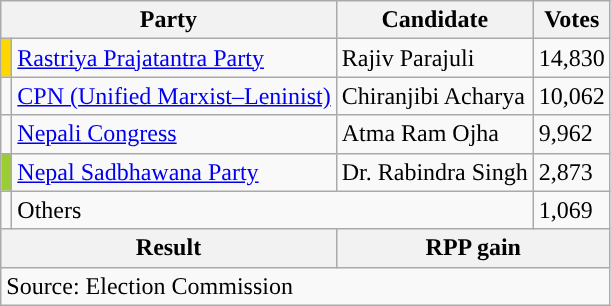<table class="wikitable">
<tr>
<th colspan="2">Party</th>
<th>Candidate</th>
<th>Votes</th>
</tr>
<tr>
<td style="background-color:gold"></td>
<td><a href='#'>Rastriya Prajatantra Party</a></td>
<td>Rajiv Parajuli</td>
<td>14,830</td>
</tr>
<tr>
<td style="background-color:"></td>
<td><a href='#'>CPN (Unified Marxist–Leninist)</a></td>
<td>Chiranjibi Acharya</td>
<td>10,062</td>
</tr>
<tr>
<td style="background-color:"></td>
<td><a href='#'>Nepali Congress</a></td>
<td>Atma Ram Ojha</td>
<td>9,962</td>
</tr>
<tr>
<td style="background-color:yellowgreen"></td>
<td><a href='#'>Nepal Sadbhawana Party</a></td>
<td>Dr. Rabindra Singh</td>
<td>2,873</td>
</tr>
<tr>
<td></td>
<td colspan="2">Others</td>
<td>1,069</td>
</tr>
<tr>
<th colspan="2">Result</th>
<th colspan="2">RPP gain</th>
</tr>
<tr>
<td colspan="4">Source: Election Commission</td>
</tr>
</table>
